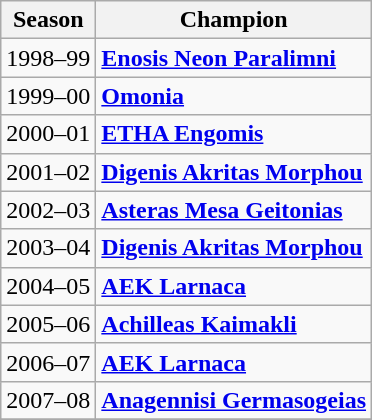<table class="wikitable">
<tr>
<th>Season</th>
<th>Champion</th>
</tr>
<tr>
<td>1998–99</td>
<td><strong><a href='#'>Enosis Neon Paralimni</a></strong></td>
</tr>
<tr>
<td>1999–00</td>
<td><strong><a href='#'>Omonia</a></strong></td>
</tr>
<tr>
<td>2000–01</td>
<td><strong><a href='#'>ETHA Engomis</a></strong></td>
</tr>
<tr>
<td>2001–02</td>
<td><strong><a href='#'>Digenis Akritas Morphou</a></strong></td>
</tr>
<tr>
<td>2002–03</td>
<td><strong><a href='#'>Asteras Mesa Geitonias</a></strong></td>
</tr>
<tr>
<td>2003–04</td>
<td><strong><a href='#'>Digenis Akritas Morphou</a></strong></td>
</tr>
<tr>
<td>2004–05</td>
<td><strong><a href='#'>AEK Larnaca</a></strong></td>
</tr>
<tr>
<td>2005–06</td>
<td><strong><a href='#'>Achilleas Kaimakli</a></strong></td>
</tr>
<tr>
<td>2006–07</td>
<td><strong><a href='#'>AEK Larnaca</a></strong></td>
</tr>
<tr>
<td>2007–08</td>
<td><strong><a href='#'>Anagennisi Germasogeias</a></strong></td>
</tr>
<tr>
</tr>
</table>
